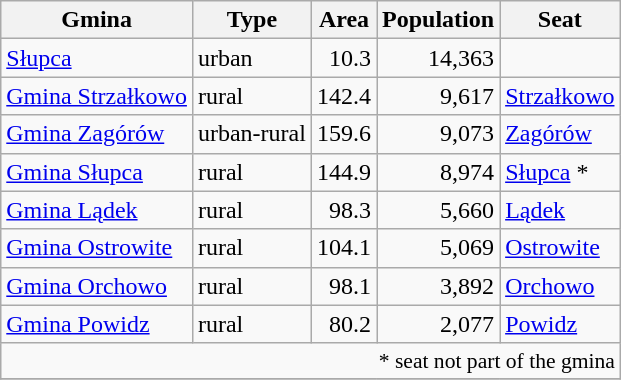<table class="wikitable">
<tr>
<th>Gmina</th>
<th>Type</th>
<th>Area<br></th>
<th>Population<br></th>
<th>Seat</th>
</tr>
<tr>
<td><a href='#'>Słupca</a></td>
<td>urban</td>
<td style="text-align:right;">10.3</td>
<td style="text-align:right;">14,363</td>
<td> </td>
</tr>
<tr>
<td><a href='#'>Gmina Strzałkowo</a></td>
<td>rural</td>
<td style="text-align:right;">142.4</td>
<td style="text-align:right;">9,617</td>
<td><a href='#'>Strzałkowo</a></td>
</tr>
<tr>
<td><a href='#'>Gmina Zagórów</a></td>
<td>urban-rural</td>
<td style="text-align:right;">159.6</td>
<td style="text-align:right;">9,073</td>
<td><a href='#'>Zagórów</a></td>
</tr>
<tr>
<td><a href='#'>Gmina Słupca</a></td>
<td>rural</td>
<td style="text-align:right;">144.9</td>
<td style="text-align:right;">8,974</td>
<td><a href='#'>Słupca</a> *</td>
</tr>
<tr>
<td><a href='#'>Gmina Lądek</a></td>
<td>rural</td>
<td style="text-align:right;">98.3</td>
<td style="text-align:right;">5,660</td>
<td><a href='#'>Lądek</a></td>
</tr>
<tr>
<td><a href='#'>Gmina Ostrowite</a></td>
<td>rural</td>
<td style="text-align:right;">104.1</td>
<td style="text-align:right;">5,069</td>
<td><a href='#'>Ostrowite</a></td>
</tr>
<tr>
<td><a href='#'>Gmina Orchowo</a></td>
<td>rural</td>
<td style="text-align:right;">98.1</td>
<td style="text-align:right;">3,892</td>
<td><a href='#'>Orchowo</a></td>
</tr>
<tr>
<td><a href='#'>Gmina Powidz</a></td>
<td>rural</td>
<td style="text-align:right;">80.2</td>
<td style="text-align:right;">2,077</td>
<td><a href='#'>Powidz</a></td>
</tr>
<tr>
<td colspan=5 style="text-align:right;font-size:90%">* seat not part of the gmina</td>
</tr>
<tr>
</tr>
</table>
